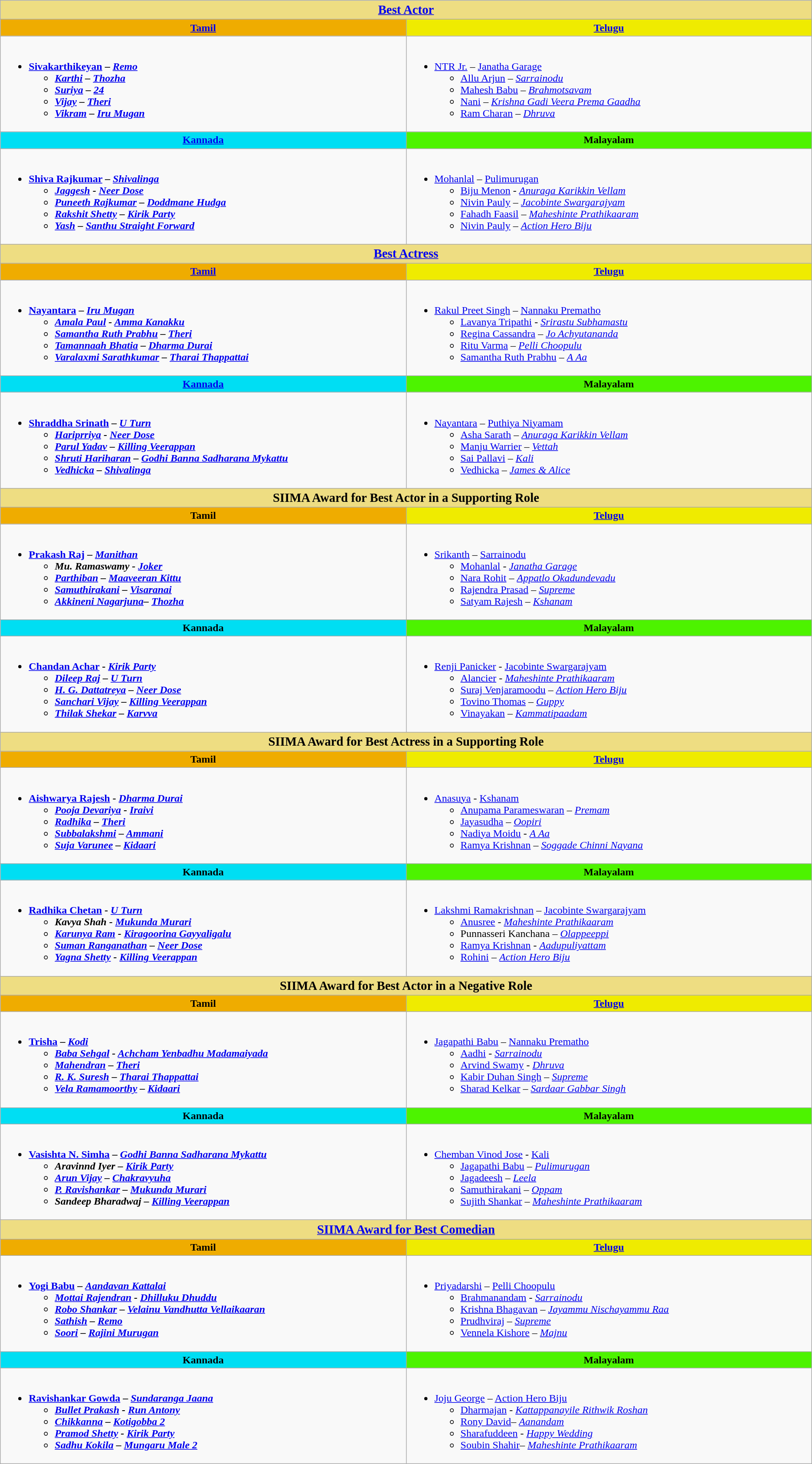<table class="wikitable" |>
<tr>
<th colspan="2" ! style="background:#eedd82; width:3000px; text-align:center;"><big><a href='#'>Best Actor</a></big></th>
</tr>
<tr>
<th ! style="background:#efac00; width:50%; text-align:center;"><a href='#'>Tamil</a></th>
<th ! style="background:#efeb00; width:50%; text-align:center;"><a href='#'>Telugu</a></th>
</tr>
<tr>
<td valign="top"><br><ul><li><strong><a href='#'>Sivakarthikeyan</a> – <em><a href='#'>Remo</a><strong><em><ul><li><a href='#'>Karthi</a> – </em><a href='#'>Thozha</a><em></li><li><a href='#'>Suriya</a> – </em><a href='#'>24</a><em></li><li><a href='#'>Vijay</a> – </em><a href='#'>Theri</a><em></li><li><a href='#'>Vikram</a> – </em><a href='#'>Iru Mugan</a><em></li></ul></li></ul></td>
<td valign="top"><br><ul><li></strong><a href='#'>NTR Jr.</a> – </em><a href='#'>Janatha Garage</a></em></strong><ul><li><a href='#'>Allu Arjun</a> – <em><a href='#'>Sarrainodu</a></em></li><li><a href='#'>Mahesh Babu</a> – <em><a href='#'>Brahmotsavam</a></em></li><li><a href='#'>Nani</a> – <em><a href='#'>Krishna Gadi Veera Prema Gaadha</a></em></li><li><a href='#'>Ram Charan</a> – <em><a href='#'>Dhruva</a></em></li></ul></li></ul></td>
</tr>
<tr>
<th ! style="background:#00def3; text-align:center;"><a href='#'>Kannada</a></th>
<th ! style="background:#4df300; text-align:center;">Malayalam</th>
</tr>
<tr>
<td valign="top"><br><ul><li><strong><a href='#'>Shiva Rajkumar</a> – <em><a href='#'>Shivalinga</a><strong><em><ul><li><a href='#'>Jaggesh</a> - </em><a href='#'>Neer Dose</a><em></li><li><a href='#'>Puneeth Rajkumar</a> – </em><a href='#'>Doddmane Hudga</a><em></li><li><a href='#'>Rakshit Shetty</a> – </em><a href='#'>Kirik Party</a><em></li><li><a href='#'>Yash</a> – </em><a href='#'>Santhu Straight Forward</a><em></li></ul></li></ul></td>
<td><br><ul><li></strong><a href='#'>Mohanlal</a> – </em><a href='#'>Pulimurugan</a></em></strong><ul><li><a href='#'>Biju Menon</a> - <em><a href='#'>Anuraga Karikkin Vellam</a></em></li><li><a href='#'>Nivin Pauly</a> – <em><a href='#'>Jacobinte Swargarajyam</a></em></li><li><a href='#'>Fahadh Faasil</a> – <em><a href='#'>Maheshinte Prathikaaram</a></em></li><li><a href='#'>Nivin Pauly</a> – <em><a href='#'>Action Hero Biju</a></em></li></ul></li></ul></td>
</tr>
<tr>
<th colspan="2" ! style="background:#eedd82; text-align:center;"><big><a href='#'>Best Actress</a></big></th>
</tr>
<tr>
<th ! style="background:#efac00; text-align:center;"><a href='#'>Tamil</a></th>
<th ! style="background:#efeb00; text-align:center;"><a href='#'>Telugu</a></th>
</tr>
<tr>
<td valign="top"><br><ul><li><strong><a href='#'>Nayantara</a> – <em><a href='#'>Iru Mugan</a><strong><em><ul><li><a href='#'>Amala Paul</a> - </em><a href='#'>Amma Kanakku</a><em></li><li><a href='#'>Samantha Ruth Prabhu</a> – </em><a href='#'>Theri</a><em></li><li><a href='#'>Tamannaah Bhatia</a> – </em><a href='#'>Dharma Durai</a><em></li><li><a href='#'>Varalaxmi Sarathkumar</a> – </em><a href='#'>Tharai Thappattai</a><em></li></ul></li></ul></td>
<td valign="top"><br><ul><li></strong><a href='#'>Rakul Preet Singh</a> – </em><a href='#'>Nannaku Prematho</a></em></strong><ul><li><a href='#'>Lavanya Tripathi</a> - <em><a href='#'>Srirastu Subhamastu</a></em></li><li><a href='#'>Regina Cassandra</a> – <em><a href='#'>Jo Achyutananda</a></em></li><li><a href='#'>Ritu Varma</a> – <em><a href='#'>Pelli Choopulu</a></em></li><li><a href='#'>Samantha Ruth Prabhu</a> – <em><a href='#'>A Aa</a></em></li></ul></li></ul></td>
</tr>
<tr>
<th ! style="background:#00def3; text-align:center;"><a href='#'>Kannada</a></th>
<th ! style="background:#4df300; text-align:center;">Malayalam</th>
</tr>
<tr>
<td><br><ul><li><strong><a href='#'>Shraddha Srinath</a> – <em><a href='#'>U Turn</a><strong><em><ul><li><a href='#'>Hariprriya</a> - </em><a href='#'>Neer Dose</a><em></li><li><a href='#'>Parul Yadav</a> – </em><a href='#'>Killing Veerappan</a><em></li><li><a href='#'>Shruti Hariharan</a> – </em><a href='#'>Godhi Banna Sadharana Mykattu</a><em></li><li><a href='#'>Vedhicka</a> – </em><a href='#'>Shivalinga</a><em></li></ul></li></ul></td>
<td><br><ul><li></strong><a href='#'>Nayantara</a> – </em><a href='#'>Puthiya Niyamam</a></em></strong><ul><li><a href='#'>Asha Sarath</a> – <em><a href='#'>Anuraga Karikkin Vellam</a></em></li><li><a href='#'>Manju Warrier</a> – <em><a href='#'>Vettah</a></em></li><li><a href='#'>Sai Pallavi</a> – <em><a href='#'>Kali</a></em></li><li><a href='#'>Vedhicka</a> – <em><a href='#'>James & Alice</a></em></li></ul></li></ul></td>
</tr>
<tr>
<th colspan="2" ! style="background:#eedd82; text-align:center;"><big><strong>SIIMA Award for Best Actor in a Supporting Role</strong></big></th>
</tr>
<tr>
<th ! style="background:#efac00; text-align:center;">Tamil</th>
<th ! style="background:#efeb00; text-align:center;"><a href='#'>Telugu</a></th>
</tr>
<tr>
<td valign="top"><br><ul><li><strong><a href='#'>Prakash Raj</a> – <em><a href='#'>Manithan</a><strong><em><ul><li>Mu. Ramaswamy - </em><a href='#'>Joker</a><em></li><li><a href='#'>Parthiban</a> – </em><a href='#'>Maaveeran Kittu</a><em></li><li><a href='#'>Samuthirakani</a> – </em><a href='#'>Visaranai</a><em></li><li><a href='#'>Akkineni Nagarjuna</a>– </em><a href='#'>Thozha</a><em></li></ul></li></ul></td>
<td valign="top"><br><ul><li></strong><a href='#'>Srikanth</a> – </em><a href='#'>Sarrainodu</a></em></strong><ul><li><a href='#'>Mohanlal</a> - <em><a href='#'>Janatha Garage</a></em></li><li><a href='#'>Nara Rohit</a> – <em><a href='#'>Appatlo Okadundevadu</a></em></li><li><a href='#'>Rajendra Prasad</a> – <em><a href='#'>Supreme</a></em></li><li><a href='#'>Satyam Rajesh</a> – <em><a href='#'>Kshanam</a></em></li></ul></li></ul></td>
</tr>
<tr>
<th ! style="background:#00def3; text-align:center;">Kannada</th>
<th ! style="background:#4df300; text-align:center;">Malayalam</th>
</tr>
<tr>
<td><br><ul><li><strong><a href='#'>Chandan Achar</a> - <em><a href='#'>Kirik Party</a><strong><em><ul><li><a href='#'>Dileep Raj</a> – </em><a href='#'>U Turn</a><em></li><li><a href='#'>H. G. Dattatreya</a> – </em><a href='#'>Neer Dose</a><em></li><li><a href='#'>Sanchari Vijay</a> – </em><a href='#'>Killing Veerappan</a><em></li><li><a href='#'>Thilak Shekar</a> – </em><a href='#'>Karvva</a><em></li></ul></li></ul></td>
<td><br><ul><li></strong><a href='#'>Renji Panicker</a> - </em><a href='#'>Jacobinte Swargarajyam</a></em></strong><ul><li><a href='#'>Alancier</a> - <em><a href='#'>Maheshinte Prathikaaram</a></em></li><li><a href='#'>Suraj Venjaramoodu</a> – <em><a href='#'>Action Hero Biju</a></em></li><li><a href='#'>Tovino Thomas</a> – <em><a href='#'>Guppy</a></em></li><li><a href='#'>Vinayakan</a> – <em><a href='#'>Kammatipaadam</a></em></li></ul></li></ul></td>
</tr>
<tr>
<th colspan="2" ! style="background:#eedd82; text-align:center;"><big><strong>SIIMA Award for Best Actress in a Supporting Role</strong></big></th>
</tr>
<tr>
<th ! style="background:#efac00; text-align:center;">Tamil</th>
<th ! style="background:#efeb00; text-align:center;"><a href='#'>Telugu</a></th>
</tr>
<tr>
<td valign="top"><br><ul><li><strong><a href='#'>Aishwarya Rajesh</a> - <em><a href='#'>Dharma Durai</a><strong><em><ul><li><a href='#'>Pooja Devariya</a> - </em><a href='#'>Iraivi</a><em></li><li><a href='#'>Radhika</a> – </em><a href='#'>Theri</a><em></li><li><a href='#'>Subbalakshmi</a> – </em><a href='#'>Ammani</a><em></li><li><a href='#'>Suja Varunee</a> – </em><a href='#'>Kidaari</a><em></li></ul></li></ul></td>
<td valign="top"><br><ul><li></strong><a href='#'>Anasuya</a> - </em><a href='#'>Kshanam</a></em></strong><ul><li><a href='#'>Anupama Parameswaran</a> – <em><a href='#'>Premam</a></em></li><li><a href='#'>Jayasudha</a> – <em><a href='#'>Oopiri</a></em></li><li><a href='#'>Nadiya Moidu</a> - <em><a href='#'>A Aa</a></em></li><li><a href='#'>Ramya Krishnan</a> – <em><a href='#'>Soggade Chinni Nayana</a></em></li></ul></li></ul></td>
</tr>
<tr>
<th ! style="background:#00def3; text-align:center;">Kannada</th>
<th ! style="background:#4df300; text-align:center;">Malayalam</th>
</tr>
<tr>
<td><br><ul><li><strong><a href='#'>Radhika Chetan</a> - <em><a href='#'>U Turn</a><strong><em><ul><li>Kavya Shah - </em><a href='#'>Mukunda Murari</a><em></li><li><a href='#'>Karunya Ram</a> - </em><a href='#'>Kiragoorina Gayyaligalu</a><em></li><li><a href='#'>Suman Ranganathan</a> – </em><a href='#'>Neer Dose</a><em></li><li><a href='#'>Yagna Shetty</a> - </em><a href='#'>Killing Veerappan</a><em></li></ul></li></ul></td>
<td><br><ul><li></strong><a href='#'>Lakshmi Ramakrishnan</a> – </em><a href='#'>Jacobinte Swargarajyam</a></em></strong><ul><li><a href='#'>Anusree</a> - <em><a href='#'>Maheshinte Prathikaaram</a></em></li><li>Punnasseri Kanchana – <em><a href='#'>Olappeeppi</a></em></li><li><a href='#'>Ramya Krishnan</a> - <em><a href='#'>Aadupuliyattam</a></em></li><li><a href='#'>Rohini</a> – <em><a href='#'>Action Hero Biju</a></em></li></ul></li></ul></td>
</tr>
<tr>
<th colspan="2" ! style="background:#eedd82; text-align:center;"><big><strong>SIIMA Award for Best Actor in a Negative Role</strong></big></th>
</tr>
<tr>
<th ! style="background:#efac00; text-align:center;">Tamil</th>
<th ! style="background:#efeb00; text-align:center;"><a href='#'>Telugu</a></th>
</tr>
<tr>
<td valign="top"><br><ul><li><strong><a href='#'>Trisha</a> – <em><a href='#'>Kodi</a><strong><em><ul><li><a href='#'>Baba Sehgal</a> - </em><a href='#'>Achcham Yenbadhu Madamaiyada</a><em></li><li><a href='#'>Mahendran</a> – </em><a href='#'>Theri</a><em></li><li><a href='#'>R. K. Suresh</a> – </em><a href='#'>Tharai Thappattai</a><em></li><li><a href='#'>Vela Ramamoorthy</a> – </em><a href='#'>Kidaari</a><em></li></ul></li></ul></td>
<td valign="top"><br><ul><li></strong><a href='#'>Jagapathi Babu</a> – </em><a href='#'>Nannaku Prematho</a></em></strong><ul><li><a href='#'>Aadhi</a> - <em><a href='#'>Sarrainodu</a></em></li><li><a href='#'>Arvind Swamy</a> - <em><a href='#'>Dhruva</a></em></li><li><a href='#'>Kabir Duhan Singh</a> – <em><a href='#'>Supreme</a></em></li><li><a href='#'>Sharad Kelkar</a> – <em><a href='#'>Sardaar Gabbar Singh</a></em></li></ul></li></ul></td>
</tr>
<tr>
<th ! style="background:#00def3; text-align:center;">Kannada</th>
<th ! style="background:#4df300; text-align:center;">Malayalam</th>
</tr>
<tr>
<td><br><ul><li><strong><a href='#'>Vasishta N. Simha</a> – <em><a href='#'>Godhi Banna Sadharana Mykattu</a><strong><em><ul><li>Aravinnd Iyer – </em><a href='#'>Kirik Party</a><em></li><li><a href='#'>Arun Vijay</a> – </em><a href='#'>Chakravyuha</a><em></li><li><a href='#'>P. Ravishankar</a> – </em><a href='#'>Mukunda Murari</a><em></li><li>Sandeep Bharadwaj – </em><a href='#'>Killing Veerappan</a><em></li></ul></li></ul></td>
<td><br><ul><li></strong><a href='#'>Chemban Vinod Jose</a> - </em><a href='#'>Kali</a></em></strong><ul><li><a href='#'>Jagapathi Babu</a> – <em><a href='#'>Pulimurugan</a></em></li><li><a href='#'>Jagadeesh</a> – <em><a href='#'>Leela</a></em></li><li><a href='#'>Samuthirakani</a> – <em><a href='#'>Oppam</a></em></li><li><a href='#'>Sujith Shankar</a> – <em><a href='#'>Maheshinte Prathikaaram</a></em></li></ul></li></ul></td>
</tr>
<tr>
<th colspan="2" ! style="background:#eedd82; text-align:center;"><big><strong><a href='#'>SIIMA Award for Best Comedian</a></strong></big></th>
</tr>
<tr>
<th ! style="background:#efac00; text-align:center;">Tamil</th>
<th ! style="background:#efeb00; text-align:center;"><a href='#'>Telugu</a></th>
</tr>
<tr>
<td valign="top"><br><ul><li><strong><a href='#'>Yogi Babu</a> – <em><a href='#'>Aandavan Kattalai</a><strong><em><ul><li><a href='#'>Mottai Rajendran</a> - </em><a href='#'>Dhilluku Dhuddu</a><em></li><li><a href='#'>Robo Shankar</a> – </em><a href='#'>Velainu Vandhutta Vellaikaaran</a><em></li><li><a href='#'>Sathish</a> – </em><a href='#'>Remo</a><em></li><li><a href='#'>Soori</a> – </em><a href='#'>Rajini Murugan</a><em></li></ul></li></ul></td>
<td valign="top"><br><ul><li></strong><a href='#'>Priyadarshi</a> – </em><a href='#'>Pelli Choopulu</a></em></strong><ul><li><a href='#'>Brahmanandam</a> - <em><a href='#'>Sarrainodu</a></em></li><li><a href='#'>Krishna Bhagavan</a> – <em><a href='#'>Jayammu Nischayammu Raa</a></em></li><li><a href='#'>Prudhviraj</a> – <em><a href='#'>Supreme</a></em></li><li><a href='#'>Vennela Kishore</a> – <em><a href='#'>Majnu</a></em></li></ul></li></ul></td>
</tr>
<tr>
<th ! style="background:#00def3; text-align:center;">Kannada</th>
<th ! style="background:#4df300; text-align:center;">Malayalam</th>
</tr>
<tr>
<td><br><ul><li><strong><a href='#'>Ravishankar Gowda</a> – <em><a href='#'>Sundaranga Jaana</a><strong><em><ul><li><a href='#'>Bullet Prakash</a> - </em><a href='#'>Run Antony</a><em></li><li><a href='#'>Chikkanna</a> – </em><a href='#'>Kotigobba 2</a><em></li><li><a href='#'>Pramod Shetty</a> - </em><a href='#'>Kirik Party</a><em></li><li><a href='#'>Sadhu Kokila</a> – </em><a href='#'>Mungaru Male 2</a><em></li></ul></li></ul></td>
<td><br><ul><li></strong><a href='#'>Joju George</a> – </em><a href='#'>Action Hero Biju</a></em></strong><ul><li><a href='#'>Dharmajan</a> - <em><a href='#'>Kattappanayile Rithwik Roshan</a></em></li><li><a href='#'>Rony David</a>– <em><a href='#'>Aanandam</a></em></li><li><a href='#'>Sharafuddeen</a> - <em><a href='#'>Happy Wedding</a></em></li><li><a href='#'>Soubin Shahir</a>– <em><a href='#'>Maheshinte Prathikaaram</a></em></li></ul></li></ul></td>
</tr>
</table>
